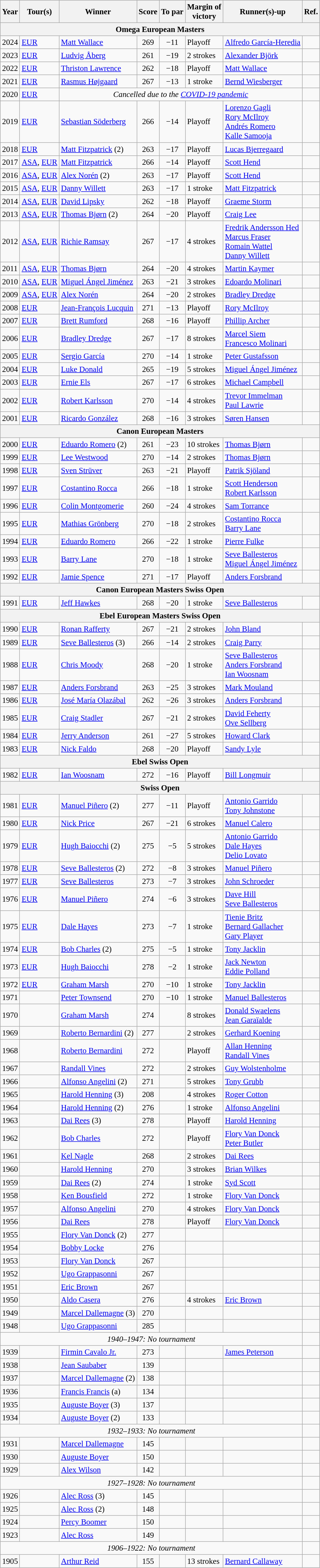<table class=wikitable style="font-size:95%">
<tr>
<th>Year</th>
<th>Tour(s)</th>
<th>Winner</th>
<th>Score</th>
<th>To par</th>
<th>Margin of<br>victory</th>
<th>Runner(s)-up</th>
<th>Ref.</th>
</tr>
<tr>
<th colspan=8>Omega European Masters</th>
</tr>
<tr>
<td>2024</td>
<td><a href='#'>EUR</a></td>
<td> <a href='#'>Matt Wallace</a></td>
<td align=center>269</td>
<td align=center>−11</td>
<td>Playoff</td>
<td> <a href='#'>Alfredo García-Heredia</a></td>
<td></td>
</tr>
<tr>
<td>2023</td>
<td><a href='#'>EUR</a></td>
<td> <a href='#'>Ludvig Åberg</a></td>
<td align=center>261</td>
<td align=center>−19</td>
<td>2 strokes</td>
<td> <a href='#'>Alexander Björk</a></td>
<td></td>
</tr>
<tr>
<td>2022</td>
<td><a href='#'>EUR</a></td>
<td> <a href='#'>Thriston Lawrence</a></td>
<td align=center>262</td>
<td align=center>−18</td>
<td>Playoff</td>
<td> <a href='#'>Matt Wallace</a></td>
<td></td>
</tr>
<tr>
<td>2021</td>
<td><a href='#'>EUR</a></td>
<td> <a href='#'>Rasmus Højgaard</a></td>
<td align=center>267</td>
<td align=center>−13</td>
<td>1 stroke</td>
<td> <a href='#'>Bernd Wiesberger</a></td>
<td></td>
</tr>
<tr>
<td>2020</td>
<td><a href='#'>EUR</a></td>
<td colspan=5 align=center><em>Cancelled due to the <a href='#'>COVID-19 pandemic</a></em></td>
<td></td>
</tr>
<tr>
<td>2019</td>
<td><a href='#'>EUR</a></td>
<td> <a href='#'>Sebastian Söderberg</a></td>
<td align=center>266</td>
<td align=center>−14</td>
<td>Playoff</td>
<td> <a href='#'>Lorenzo Gagli</a><br> <a href='#'>Rory McIlroy</a><br> <a href='#'>Andrés Romero</a><br> <a href='#'>Kalle Samooja</a></td>
<td></td>
</tr>
<tr>
<td>2018</td>
<td><a href='#'>EUR</a></td>
<td> <a href='#'>Matt Fitzpatrick</a> (2)</td>
<td align=center>263</td>
<td align=center>−17</td>
<td>Playoff</td>
<td> <a href='#'>Lucas Bjerregaard</a></td>
<td></td>
</tr>
<tr>
<td>2017</td>
<td><a href='#'>ASA</a>, <a href='#'>EUR</a></td>
<td> <a href='#'>Matt Fitzpatrick</a></td>
<td align=center>266</td>
<td align=center>−14</td>
<td>Playoff</td>
<td> <a href='#'>Scott Hend</a></td>
<td></td>
</tr>
<tr>
<td>2016</td>
<td><a href='#'>ASA</a>, <a href='#'>EUR</a></td>
<td> <a href='#'>Alex Norén</a> (2)</td>
<td align=center>263</td>
<td align=center>−17</td>
<td>Playoff</td>
<td> <a href='#'>Scott Hend</a></td>
<td></td>
</tr>
<tr>
<td>2015</td>
<td><a href='#'>ASA</a>, <a href='#'>EUR</a></td>
<td> <a href='#'>Danny Willett</a></td>
<td align=center>263</td>
<td align=center>−17</td>
<td>1 stroke</td>
<td> <a href='#'>Matt Fitzpatrick</a></td>
<td></td>
</tr>
<tr>
<td>2014</td>
<td><a href='#'>ASA</a>, <a href='#'>EUR</a></td>
<td> <a href='#'>David Lipsky</a></td>
<td align=center>262</td>
<td align=center>−18</td>
<td>Playoff</td>
<td> <a href='#'>Graeme Storm</a></td>
<td></td>
</tr>
<tr>
<td>2013</td>
<td><a href='#'>ASA</a>, <a href='#'>EUR</a></td>
<td> <a href='#'>Thomas Bjørn</a> (2)</td>
<td align=center>264</td>
<td align=center>−20</td>
<td>Playoff</td>
<td> <a href='#'>Craig Lee</a></td>
<td></td>
</tr>
<tr>
<td>2012</td>
<td><a href='#'>ASA</a>, <a href='#'>EUR</a></td>
<td> <a href='#'>Richie Ramsay</a></td>
<td align=center>267</td>
<td align=center>−17</td>
<td>4 strokes</td>
<td> <a href='#'>Fredrik Andersson Hed</a><br> <a href='#'>Marcus Fraser</a><br> <a href='#'>Romain Wattel</a><br> <a href='#'>Danny Willett</a></td>
<td></td>
</tr>
<tr>
<td>2011</td>
<td><a href='#'>ASA</a>, <a href='#'>EUR</a></td>
<td> <a href='#'>Thomas Bjørn</a></td>
<td align=center>264</td>
<td align=center>−20</td>
<td>4 strokes</td>
<td> <a href='#'>Martin Kaymer</a></td>
<td></td>
</tr>
<tr>
<td>2010</td>
<td><a href='#'>ASA</a>, <a href='#'>EUR</a></td>
<td> <a href='#'>Miguel Ángel Jiménez</a></td>
<td align=center>263</td>
<td align=center>−21</td>
<td>3 strokes</td>
<td> <a href='#'>Edoardo Molinari</a></td>
<td></td>
</tr>
<tr>
<td>2009</td>
<td><a href='#'>ASA</a>, <a href='#'>EUR</a></td>
<td> <a href='#'>Alex Norén</a></td>
<td align=center>264</td>
<td align=center>−20</td>
<td>2 strokes</td>
<td> <a href='#'>Bradley Dredge</a></td>
<td></td>
</tr>
<tr>
<td>2008</td>
<td><a href='#'>EUR</a></td>
<td> <a href='#'>Jean-François Lucquin</a></td>
<td align=center>271</td>
<td align=center>−13</td>
<td>Playoff</td>
<td> <a href='#'>Rory McIlroy</a></td>
<td></td>
</tr>
<tr>
<td>2007</td>
<td><a href='#'>EUR</a></td>
<td> <a href='#'>Brett Rumford</a></td>
<td align=center>268</td>
<td align=center>−16</td>
<td>Playoff</td>
<td> <a href='#'>Phillip Archer</a></td>
<td></td>
</tr>
<tr>
<td>2006</td>
<td><a href='#'>EUR</a></td>
<td> <a href='#'>Bradley Dredge</a></td>
<td align=center>267</td>
<td align=center>−17</td>
<td>8 strokes</td>
<td> <a href='#'>Marcel Siem</a><br> <a href='#'>Francesco Molinari</a></td>
<td></td>
</tr>
<tr>
<td>2005</td>
<td><a href='#'>EUR</a></td>
<td> <a href='#'>Sergio García</a></td>
<td align=center>270</td>
<td align=center>−14</td>
<td>1 stroke</td>
<td> <a href='#'>Peter Gustafsson</a></td>
<td></td>
</tr>
<tr>
<td>2004</td>
<td><a href='#'>EUR</a></td>
<td> <a href='#'>Luke Donald</a></td>
<td align=center>265</td>
<td align=center>−19</td>
<td>5 strokes</td>
<td> <a href='#'>Miguel Ángel Jiménez</a></td>
<td></td>
</tr>
<tr>
<td>2003</td>
<td><a href='#'>EUR</a></td>
<td> <a href='#'>Ernie Els</a></td>
<td align=center>267</td>
<td align=center>−17</td>
<td>6 strokes</td>
<td> <a href='#'>Michael Campbell</a></td>
<td></td>
</tr>
<tr>
<td>2002</td>
<td><a href='#'>EUR</a></td>
<td> <a href='#'>Robert Karlsson</a></td>
<td align=center>270</td>
<td align=center>−14</td>
<td>4 strokes</td>
<td> <a href='#'>Trevor Immelman</a><br> <a href='#'>Paul Lawrie</a></td>
<td></td>
</tr>
<tr>
<td>2001</td>
<td><a href='#'>EUR</a></td>
<td> <a href='#'>Ricardo González</a></td>
<td align=center>268</td>
<td align=center>−16</td>
<td>3 strokes</td>
<td> <a href='#'>Søren Hansen</a></td>
<td></td>
</tr>
<tr>
<th colspan=8>Canon European Masters</th>
</tr>
<tr>
<td>2000</td>
<td><a href='#'>EUR</a></td>
<td> <a href='#'>Eduardo Romero</a> (2)</td>
<td align=center>261</td>
<td align=center>−23</td>
<td>10 strokes</td>
<td> <a href='#'>Thomas Bjørn</a></td>
<td></td>
</tr>
<tr>
<td>1999</td>
<td><a href='#'>EUR</a></td>
<td> <a href='#'>Lee Westwood</a></td>
<td align=center>270</td>
<td align=center>−14</td>
<td>2 strokes</td>
<td> <a href='#'>Thomas Bjørn</a></td>
<td></td>
</tr>
<tr>
<td>1998</td>
<td><a href='#'>EUR</a></td>
<td> <a href='#'>Sven Strüver</a></td>
<td align=center>263</td>
<td align=center>−21</td>
<td>Playoff</td>
<td> <a href='#'>Patrik Sjöland</a></td>
<td></td>
</tr>
<tr>
<td>1997</td>
<td><a href='#'>EUR</a></td>
<td> <a href='#'>Costantino Rocca</a></td>
<td align=center>266</td>
<td align=center>−18</td>
<td>1 stroke</td>
<td> <a href='#'>Scott Henderson</a><br> <a href='#'>Robert Karlsson</a></td>
<td></td>
</tr>
<tr>
<td>1996</td>
<td><a href='#'>EUR</a></td>
<td> <a href='#'>Colin Montgomerie</a></td>
<td align=center>260</td>
<td align=center>−24</td>
<td>4 strokes</td>
<td> <a href='#'>Sam Torrance</a></td>
<td></td>
</tr>
<tr>
<td>1995</td>
<td><a href='#'>EUR</a></td>
<td> <a href='#'>Mathias Grönberg</a></td>
<td align=center>270</td>
<td align=center>−18</td>
<td>2 strokes</td>
<td> <a href='#'>Costantino Rocca</a><br> <a href='#'>Barry Lane</a></td>
<td></td>
</tr>
<tr>
<td>1994</td>
<td><a href='#'>EUR</a></td>
<td> <a href='#'>Eduardo Romero</a></td>
<td align=center>266</td>
<td align=center>−22</td>
<td>1 stroke</td>
<td> <a href='#'>Pierre Fulke</a></td>
<td></td>
</tr>
<tr>
<td>1993</td>
<td><a href='#'>EUR</a></td>
<td> <a href='#'>Barry Lane</a></td>
<td align=center>270</td>
<td align=center>−18</td>
<td>1 stroke</td>
<td> <a href='#'>Seve Ballesteros</a><br> <a href='#'>Miguel Ángel Jiménez</a></td>
<td></td>
</tr>
<tr>
<td>1992</td>
<td><a href='#'>EUR</a></td>
<td> <a href='#'>Jamie Spence</a></td>
<td align=center>271</td>
<td align=center>−17</td>
<td>Playoff</td>
<td> <a href='#'>Anders Forsbrand</a></td>
<td></td>
</tr>
<tr>
<th colspan=8>Canon European Masters Swiss Open</th>
</tr>
<tr>
<td>1991</td>
<td><a href='#'>EUR</a></td>
<td> <a href='#'>Jeff Hawkes</a></td>
<td align=center>268</td>
<td align=center>−20</td>
<td>1 stroke</td>
<td> <a href='#'>Seve Ballesteros</a></td>
<td></td>
</tr>
<tr>
<th colspan=8>Ebel European Masters Swiss Open</th>
</tr>
<tr>
<td>1990</td>
<td><a href='#'>EUR</a></td>
<td> <a href='#'>Ronan Rafferty</a></td>
<td align=center>267</td>
<td align=center>−21</td>
<td>2 strokes</td>
<td> <a href='#'>John Bland</a></td>
<td></td>
</tr>
<tr>
<td>1989</td>
<td><a href='#'>EUR</a></td>
<td> <a href='#'>Seve Ballesteros</a> (3)</td>
<td align=center>266</td>
<td align=center>−14</td>
<td>2 strokes</td>
<td> <a href='#'>Craig Parry</a></td>
<td></td>
</tr>
<tr>
<td>1988</td>
<td><a href='#'>EUR</a></td>
<td> <a href='#'>Chris Moody</a></td>
<td align=center>268</td>
<td align=center>−20</td>
<td>1 stroke</td>
<td> <a href='#'>Seve Ballesteros</a><br> <a href='#'>Anders Forsbrand</a><br> <a href='#'>Ian Woosnam</a></td>
<td></td>
</tr>
<tr>
<td>1987</td>
<td><a href='#'>EUR</a></td>
<td> <a href='#'>Anders Forsbrand</a></td>
<td align=center>263</td>
<td align=center>−25</td>
<td>3 strokes</td>
<td> <a href='#'>Mark Mouland</a></td>
<td></td>
</tr>
<tr>
<td>1986</td>
<td><a href='#'>EUR</a></td>
<td> <a href='#'>José María Olazábal</a></td>
<td align=center>262</td>
<td align=center>−26</td>
<td>3 strokes</td>
<td> <a href='#'>Anders Forsbrand</a></td>
<td></td>
</tr>
<tr>
<td>1985</td>
<td><a href='#'>EUR</a></td>
<td> <a href='#'>Craig Stadler</a></td>
<td align=center>267</td>
<td align=center>−21</td>
<td>2 strokes</td>
<td> <a href='#'>David Feherty</a><br> <a href='#'>Ove Sellberg</a></td>
<td></td>
</tr>
<tr>
<td>1984</td>
<td><a href='#'>EUR</a></td>
<td> <a href='#'>Jerry Anderson</a></td>
<td align=center>261</td>
<td align=center>−27</td>
<td>5 strokes</td>
<td> <a href='#'>Howard Clark</a></td>
<td></td>
</tr>
<tr>
<td>1983</td>
<td><a href='#'>EUR</a></td>
<td> <a href='#'>Nick Faldo</a></td>
<td align=center>268</td>
<td align=center>−20</td>
<td>Playoff</td>
<td> <a href='#'>Sandy Lyle</a></td>
<td></td>
</tr>
<tr>
<th colspan=8>Ebel Swiss Open</th>
</tr>
<tr>
<td>1982</td>
<td><a href='#'>EUR</a></td>
<td> <a href='#'>Ian Woosnam</a></td>
<td align=center>272</td>
<td align=center>−16</td>
<td>Playoff</td>
<td> <a href='#'>Bill Longmuir</a></td>
<td></td>
</tr>
<tr>
<th colspan=8>Swiss Open</th>
</tr>
<tr>
<td>1981</td>
<td><a href='#'>EUR</a></td>
<td> <a href='#'>Manuel Piñero</a> (2)</td>
<td align=center>277</td>
<td align=center>−11</td>
<td>Playoff</td>
<td> <a href='#'>Antonio Garrido</a><br> <a href='#'>Tony Johnstone</a></td>
<td></td>
</tr>
<tr>
<td>1980</td>
<td><a href='#'>EUR</a></td>
<td> <a href='#'>Nick Price</a></td>
<td align=center>267</td>
<td align=center>−21</td>
<td>6 strokes</td>
<td> <a href='#'>Manuel Calero</a></td>
<td></td>
</tr>
<tr>
<td>1979</td>
<td><a href='#'>EUR</a></td>
<td> <a href='#'>Hugh Baiocchi</a> (2)</td>
<td align=center>275</td>
<td align=center>−5</td>
<td>5 strokes</td>
<td> <a href='#'>Antonio Garrido</a><br> <a href='#'>Dale Hayes</a><br> <a href='#'>Delio Lovato</a></td>
<td></td>
</tr>
<tr>
<td>1978</td>
<td><a href='#'>EUR</a></td>
<td> <a href='#'>Seve Ballesteros</a> (2)</td>
<td align=center>272</td>
<td align=center>−8</td>
<td>3 strokes</td>
<td> <a href='#'>Manuel Piñero</a></td>
<td></td>
</tr>
<tr>
<td>1977</td>
<td><a href='#'>EUR</a></td>
<td> <a href='#'>Seve Ballesteros</a></td>
<td align=center>273</td>
<td align=center>−7</td>
<td>3 strokes</td>
<td> <a href='#'>John Schroeder</a></td>
<td></td>
</tr>
<tr>
<td>1976</td>
<td><a href='#'>EUR</a></td>
<td> <a href='#'>Manuel Piñero</a></td>
<td align=center>274</td>
<td align=center>−6</td>
<td>3 strokes</td>
<td> <a href='#'>Dave Hill</a><br> <a href='#'>Seve Ballesteros</a></td>
<td></td>
</tr>
<tr>
<td>1975</td>
<td><a href='#'>EUR</a></td>
<td> <a href='#'>Dale Hayes</a></td>
<td align=center>273</td>
<td align=center>−7</td>
<td>1 stroke</td>
<td> <a href='#'>Tienie Britz</a><br> <a href='#'>Bernard Gallacher</a><br> <a href='#'>Gary Player</a></td>
<td></td>
</tr>
<tr>
<td>1974</td>
<td><a href='#'>EUR</a></td>
<td> <a href='#'>Bob Charles</a> (2)</td>
<td align=center>275</td>
<td align=center>−5</td>
<td>1 stroke</td>
<td> <a href='#'>Tony Jacklin</a></td>
<td></td>
</tr>
<tr>
<td>1973</td>
<td><a href='#'>EUR</a></td>
<td> <a href='#'>Hugh Baiocchi</a></td>
<td align=center>278</td>
<td align=center>−2</td>
<td>1 stroke</td>
<td> <a href='#'>Jack Newton</a><br> <a href='#'>Eddie Polland</a></td>
<td></td>
</tr>
<tr>
<td>1972</td>
<td><a href='#'>EUR</a></td>
<td> <a href='#'>Graham Marsh</a></td>
<td align=center>270</td>
<td align=center>−10</td>
<td>1 stroke</td>
<td> <a href='#'>Tony Jacklin</a></td>
<td></td>
</tr>
<tr>
<td>1971</td>
<td></td>
<td> <a href='#'>Peter Townsend</a></td>
<td align=center>270</td>
<td align=center>−10</td>
<td>1 stroke</td>
<td> <a href='#'>Manuel Ballesteros</a></td>
<td></td>
</tr>
<tr>
<td>1970</td>
<td></td>
<td> <a href='#'>Graham Marsh</a></td>
<td align=center>274</td>
<td></td>
<td>8 strokes</td>
<td> <a href='#'>Donald Swaelens</a><br> <a href='#'>Jean Garaïalde</a></td>
<td></td>
</tr>
<tr>
<td>1969</td>
<td></td>
<td> <a href='#'>Roberto Bernardini</a> (2)</td>
<td align=center>277</td>
<td></td>
<td>2 strokes</td>
<td> <a href='#'>Gerhard Koening</a></td>
<td></td>
</tr>
<tr>
<td>1968</td>
<td></td>
<td> <a href='#'>Roberto Bernardini</a></td>
<td align=center>272</td>
<td></td>
<td>Playoff</td>
<td> <a href='#'>Allan Henning</a><br> <a href='#'>Randall Vines</a></td>
<td></td>
</tr>
<tr>
<td>1967</td>
<td></td>
<td> <a href='#'>Randall Vines</a></td>
<td align=center>272</td>
<td></td>
<td>2 strokes</td>
<td> <a href='#'>Guy Wolstenholme</a></td>
<td></td>
</tr>
<tr>
<td>1966</td>
<td></td>
<td> <a href='#'>Alfonso Angelini</a> (2)</td>
<td align=center>271</td>
<td></td>
<td>5 strokes</td>
<td> <a href='#'>Tony Grubb</a></td>
<td></td>
</tr>
<tr>
<td>1965</td>
<td></td>
<td> <a href='#'>Harold Henning</a> (3)</td>
<td align=center>208</td>
<td></td>
<td>4 strokes</td>
<td> <a href='#'>Roger Cotton</a></td>
<td></td>
</tr>
<tr>
<td>1964</td>
<td></td>
<td> <a href='#'>Harold Henning</a> (2)</td>
<td align=center>276</td>
<td></td>
<td>1 stroke</td>
<td> <a href='#'>Alfonso Angelini</a></td>
<td></td>
</tr>
<tr>
<td>1963</td>
<td></td>
<td> <a href='#'>Dai Rees</a> (3)</td>
<td align=center>278</td>
<td></td>
<td>Playoff</td>
<td> <a href='#'>Harold Henning</a></td>
<td></td>
</tr>
<tr>
<td>1962</td>
<td></td>
<td> <a href='#'>Bob Charles</a></td>
<td align=center>272</td>
<td></td>
<td>Playoff</td>
<td> <a href='#'>Flory Van Donck</a><br> <a href='#'>Peter Butler</a></td>
<td></td>
</tr>
<tr>
<td>1961</td>
<td></td>
<td> <a href='#'>Kel Nagle</a></td>
<td align=center>268</td>
<td></td>
<td>2 strokes</td>
<td> <a href='#'>Dai Rees</a></td>
<td></td>
</tr>
<tr>
<td>1960</td>
<td></td>
<td> <a href='#'>Harold Henning</a></td>
<td align=center>270</td>
<td></td>
<td>3 strokes</td>
<td> <a href='#'>Brian Wilkes</a></td>
<td></td>
</tr>
<tr>
<td>1959</td>
<td></td>
<td> <a href='#'>Dai Rees</a> (2)</td>
<td align=center>274</td>
<td></td>
<td>1 stroke</td>
<td> <a href='#'>Syd Scott</a></td>
<td></td>
</tr>
<tr>
<td>1958</td>
<td></td>
<td> <a href='#'>Ken Bousfield</a></td>
<td align=center>272</td>
<td></td>
<td>1 stroke</td>
<td> <a href='#'>Flory Van Donck</a></td>
<td></td>
</tr>
<tr>
<td>1957</td>
<td></td>
<td> <a href='#'>Alfonso Angelini</a></td>
<td align=center>270</td>
<td></td>
<td>4 strokes</td>
<td> <a href='#'>Flory Van Donck</a></td>
<td></td>
</tr>
<tr>
<td>1956</td>
<td></td>
<td> <a href='#'>Dai Rees</a></td>
<td align=center>278</td>
<td></td>
<td>Playoff</td>
<td> <a href='#'>Flory Van Donck</a></td>
<td></td>
</tr>
<tr>
<td>1955</td>
<td></td>
<td> <a href='#'>Flory Van Donck</a> (2)</td>
<td align=center>277</td>
<td></td>
<td></td>
<td></td>
<td></td>
</tr>
<tr>
<td>1954</td>
<td></td>
<td> <a href='#'>Bobby Locke</a></td>
<td align=center>276</td>
<td></td>
<td></td>
<td></td>
<td></td>
</tr>
<tr>
<td>1953</td>
<td></td>
<td> <a href='#'>Flory Van Donck</a></td>
<td align=center>267</td>
<td></td>
<td></td>
<td></td>
<td></td>
</tr>
<tr>
<td>1952</td>
<td></td>
<td> <a href='#'>Ugo Grappasonni</a></td>
<td align=center>267</td>
<td></td>
<td></td>
<td></td>
<td></td>
</tr>
<tr>
<td>1951</td>
<td></td>
<td> <a href='#'>Eric Brown</a></td>
<td align=center>267</td>
<td></td>
<td></td>
<td></td>
<td></td>
</tr>
<tr>
<td>1950</td>
<td></td>
<td> <a href='#'>Aldo Casera</a></td>
<td align=center>276</td>
<td></td>
<td>4 strokes</td>
<td> <a href='#'>Eric Brown</a></td>
<td></td>
</tr>
<tr>
<td>1949</td>
<td></td>
<td> <a href='#'>Marcel Dallemagne</a> (3)</td>
<td align=center>270</td>
<td></td>
<td></td>
<td></td>
<td></td>
</tr>
<tr>
<td>1948</td>
<td></td>
<td> <a href='#'>Ugo Grappasonni</a></td>
<td align=center>285</td>
<td></td>
<td></td>
<td></td>
<td></td>
</tr>
<tr>
<td colspan=7 align=center><em>1940–1947: No tournament</em></td>
<td></td>
</tr>
<tr>
<td>1939</td>
<td></td>
<td> <a href='#'>Firmin Cavalo Jr.</a></td>
<td align=center>273</td>
<td></td>
<td></td>
<td> <a href='#'>James Peterson</a></td>
<td></td>
</tr>
<tr>
<td>1938</td>
<td></td>
<td> <a href='#'>Jean Saubaber</a></td>
<td align=center>139</td>
<td></td>
<td></td>
<td></td>
<td></td>
</tr>
<tr>
<td>1937</td>
<td></td>
<td> <a href='#'>Marcel Dallemagne</a> (2)</td>
<td align=center>138</td>
<td></td>
<td></td>
<td></td>
<td></td>
</tr>
<tr>
<td>1936</td>
<td></td>
<td> <a href='#'>Francis Francis</a> (a)</td>
<td align=center>134</td>
<td></td>
<td></td>
<td></td>
<td></td>
</tr>
<tr>
<td>1935</td>
<td></td>
<td> <a href='#'>Auguste Boyer</a> (3)</td>
<td align=center>137</td>
<td></td>
<td></td>
<td></td>
<td></td>
</tr>
<tr>
<td>1934</td>
<td></td>
<td> <a href='#'>Auguste Boyer</a> (2)</td>
<td align=center>133</td>
<td></td>
<td></td>
<td></td>
<td></td>
</tr>
<tr>
<td colspan=7 align=center><em>1932–1933: No tournament</em></td>
<td></td>
</tr>
<tr>
<td>1931</td>
<td></td>
<td> <a href='#'>Marcel Dallemagne</a></td>
<td align=center>145</td>
<td></td>
<td></td>
<td></td>
<td></td>
</tr>
<tr>
<td>1930</td>
<td></td>
<td> <a href='#'>Auguste Boyer</a></td>
<td align=center>150</td>
<td></td>
<td></td>
<td></td>
<td></td>
</tr>
<tr>
<td>1929</td>
<td></td>
<td> <a href='#'>Alex Wilson</a></td>
<td align=center>142</td>
<td></td>
<td></td>
<td></td>
<td></td>
</tr>
<tr>
<td colspan=7 align=center><em>1927–1928: No tournament</em></td>
<td></td>
</tr>
<tr>
<td>1926</td>
<td></td>
<td> <a href='#'>Alec Ross</a> (3)</td>
<td align=center>145</td>
<td></td>
<td></td>
<td></td>
<td></td>
</tr>
<tr>
<td>1925</td>
<td></td>
<td> <a href='#'>Alec Ross</a> (2)</td>
<td align=center>148</td>
<td></td>
<td></td>
<td></td>
<td></td>
</tr>
<tr>
<td>1924</td>
<td></td>
<td> <a href='#'>Percy Boomer</a></td>
<td align=center>150</td>
<td></td>
<td></td>
<td></td>
<td></td>
</tr>
<tr>
<td>1923</td>
<td></td>
<td> <a href='#'>Alec Ross</a></td>
<td align=center>149</td>
<td></td>
<td></td>
<td></td>
<td></td>
</tr>
<tr>
<td colspan=7 align=center><em>1906–1922: No tournament</em></td>
</tr>
<tr>
<td>1905</td>
<td></td>
<td> <a href='#'>Arthur Reid</a></td>
<td align=center>155</td>
<td></td>
<td>13 strokes</td>
<td> <a href='#'>Bernard Callaway</a></td>
<td></td>
</tr>
</table>
